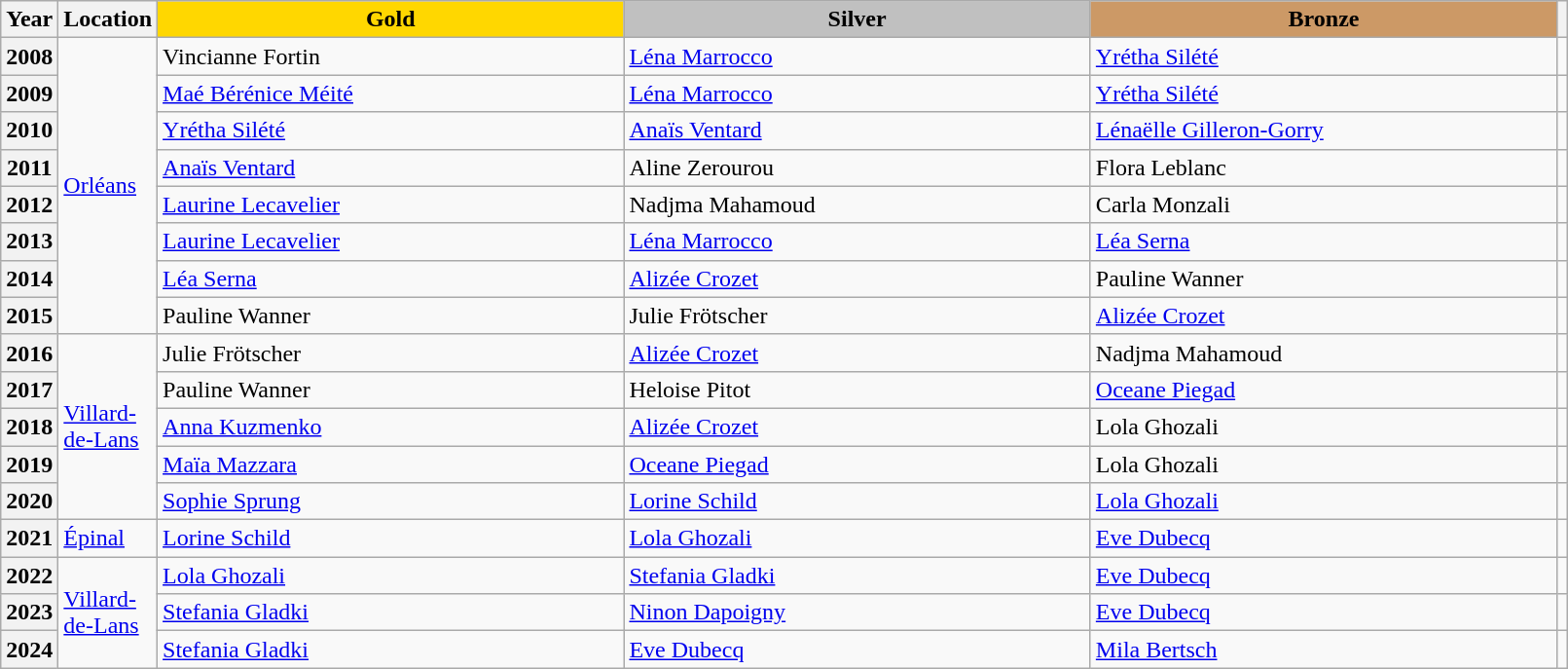<table class="wikitable unsortable" style="text-align:left; width:85%">
<tr>
<th scope="col" style="text-align:center">Year</th>
<th scope="col" style="text-align:center">Location</th>
<td scope="col" style="text-align:center; width:30%; background:gold"><strong>Gold</strong></td>
<td scope="col" style="text-align:center; width:30%; background:silver"><strong>Silver</strong></td>
<td scope="col" style="text-align:center; width:30%; background:#c96"><strong>Bronze</strong></td>
<th scope="col" style="text-align:center"></th>
</tr>
<tr>
<th scope="row">2008</th>
<td rowspan="8"><a href='#'>Orléans</a></td>
<td>Vincianne Fortin</td>
<td><a href='#'>Léna Marrocco</a></td>
<td><a href='#'>Yrétha Silété</a></td>
<td></td>
</tr>
<tr>
<th scope="row">2009</th>
<td><a href='#'>Maé Bérénice Méité</a></td>
<td><a href='#'>Léna Marrocco</a></td>
<td><a href='#'>Yrétha Silété</a></td>
<td></td>
</tr>
<tr>
<th scope="row">2010</th>
<td><a href='#'>Yrétha Silété</a></td>
<td><a href='#'>Anaïs Ventard</a></td>
<td><a href='#'>Lénaëlle Gilleron-Gorry</a></td>
<td></td>
</tr>
<tr>
<th scope="row">2011</th>
<td><a href='#'>Anaïs Ventard</a></td>
<td>Aline Zerourou</td>
<td>Flora Leblanc</td>
<td></td>
</tr>
<tr>
<th scope="row">2012</th>
<td><a href='#'>Laurine Lecavelier</a></td>
<td>Nadjma Mahamoud</td>
<td>Carla Monzali</td>
<td></td>
</tr>
<tr>
<th scope="row">2013</th>
<td><a href='#'>Laurine Lecavelier</a></td>
<td><a href='#'>Léna Marrocco</a></td>
<td><a href='#'>Léa Serna</a></td>
<td></td>
</tr>
<tr>
<th scope="row">2014</th>
<td><a href='#'>Léa Serna</a></td>
<td><a href='#'>Alizée Crozet</a></td>
<td>Pauline Wanner</td>
<td></td>
</tr>
<tr>
<th scope="row">2015</th>
<td>Pauline Wanner</td>
<td>Julie Frötscher</td>
<td><a href='#'>Alizée Crozet</a></td>
<td></td>
</tr>
<tr>
<th scope="row">2016</th>
<td rowspan="5"><a href='#'>Villard-de-Lans</a></td>
<td>Julie Frötscher</td>
<td><a href='#'>Alizée Crozet</a></td>
<td>Nadjma Mahamoud</td>
<td></td>
</tr>
<tr>
<th scope="row">2017</th>
<td>Pauline Wanner</td>
<td>Heloise Pitot</td>
<td><a href='#'>Oceane Piegad</a></td>
<td></td>
</tr>
<tr>
<th scope="row">2018</th>
<td><a href='#'>Anna Kuzmenko</a></td>
<td><a href='#'>Alizée Crozet</a></td>
<td>Lola Ghozali</td>
<td></td>
</tr>
<tr>
<th scope="row">2019</th>
<td><a href='#'>Maïa Mazzara</a></td>
<td><a href='#'>Oceane Piegad</a></td>
<td>Lola Ghozali</td>
<td></td>
</tr>
<tr>
<th scope="row">2020</th>
<td><a href='#'>Sophie Sprung</a></td>
<td><a href='#'>Lorine Schild</a></td>
<td><a href='#'>Lola Ghozali</a></td>
<td></td>
</tr>
<tr>
<th scope="row">2021</th>
<td><a href='#'>Épinal</a></td>
<td><a href='#'>Lorine Schild</a></td>
<td><a href='#'>Lola Ghozali</a></td>
<td><a href='#'>Eve Dubecq</a></td>
<td></td>
</tr>
<tr>
<th scope="row">2022</th>
<td rowspan="3"><a href='#'>Villard-de-Lans</a></td>
<td><a href='#'>Lola Ghozali</a></td>
<td><a href='#'>Stefania Gladki</a></td>
<td><a href='#'>Eve Dubecq</a></td>
<td></td>
</tr>
<tr>
<th scope="row">2023</th>
<td><a href='#'>Stefania Gladki</a></td>
<td><a href='#'>Ninon Dapoigny</a></td>
<td><a href='#'>Eve Dubecq</a></td>
<td></td>
</tr>
<tr>
<th scope="row">2024</th>
<td><a href='#'>Stefania Gladki</a></td>
<td><a href='#'>Eve Dubecq</a></td>
<td><a href='#'>Mila Bertsch</a></td>
<td></td>
</tr>
</table>
